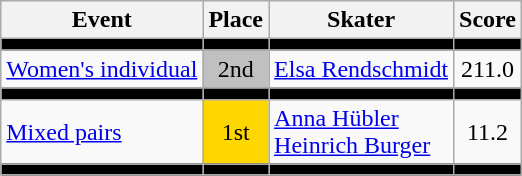<table class=wikitable>
<tr>
<th>Event</th>
<th>Place</th>
<th>Skater</th>
<th>Score</th>
</tr>
<tr bgcolor=black>
<td></td>
<td></td>
<td></td>
<td></td>
</tr>
<tr align=center>
<td align=left><a href='#'>Women's individual</a></td>
<td bgcolor=silver>2nd</td>
<td align=left><a href='#'>Elsa Rendschmidt</a></td>
<td>211.0</td>
</tr>
<tr bgcolor=black>
<td></td>
<td></td>
<td></td>
<td></td>
</tr>
<tr align=center>
<td align=left><a href='#'>Mixed pairs</a></td>
<td bgcolor=gold>1st</td>
<td align=left><a href='#'>Anna Hübler</a> <br> <a href='#'>Heinrich Burger</a></td>
<td>11.2</td>
</tr>
<tr bgcolor=black>
<td></td>
<td></td>
<td></td>
<td></td>
</tr>
</table>
